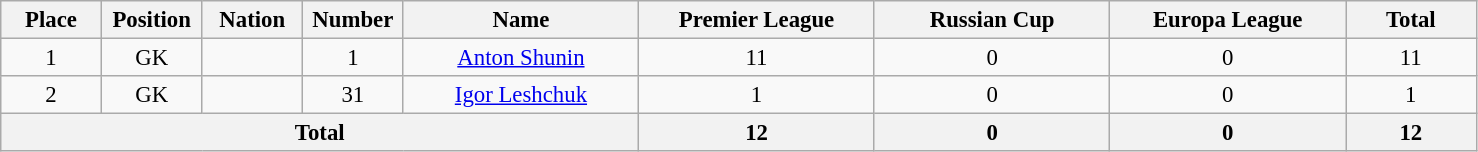<table class="wikitable" style="font-size: 95%; text-align: center;">
<tr>
<th width=60>Place</th>
<th width=60>Position</th>
<th width=60>Nation</th>
<th width=60>Number</th>
<th width=150>Name</th>
<th width=150>Premier League</th>
<th width=150>Russian Cup</th>
<th width=150>Europa League</th>
<th width=80>Total</th>
</tr>
<tr>
<td>1</td>
<td>GK</td>
<td></td>
<td>1</td>
<td><a href='#'>Anton Shunin</a></td>
<td>11</td>
<td>0</td>
<td>0</td>
<td>11</td>
</tr>
<tr>
<td>2</td>
<td>GK</td>
<td></td>
<td>31</td>
<td><a href='#'>Igor Leshchuk</a></td>
<td>1</td>
<td>0</td>
<td>0</td>
<td>1</td>
</tr>
<tr>
<th colspan=5>Total</th>
<th>12</th>
<th>0</th>
<th>0</th>
<th>12</th>
</tr>
</table>
